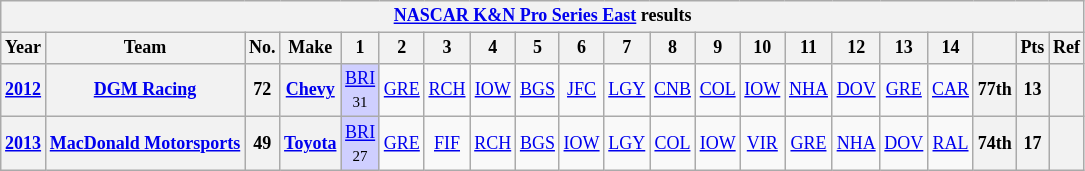<table class="wikitable" style="text-align:center; font-size:75%">
<tr>
<th colspan=45><a href='#'>NASCAR K&N Pro Series East</a> results</th>
</tr>
<tr>
<th>Year</th>
<th>Team</th>
<th>No.</th>
<th>Make</th>
<th>1</th>
<th>2</th>
<th>3</th>
<th>4</th>
<th>5</th>
<th>6</th>
<th>7</th>
<th>8</th>
<th>9</th>
<th>10</th>
<th>11</th>
<th>12</th>
<th>13</th>
<th>14</th>
<th></th>
<th>Pts</th>
<th>Ref</th>
</tr>
<tr>
<th><a href='#'>2012</a></th>
<th><a href='#'>DGM Racing</a></th>
<th>72</th>
<th><a href='#'>Chevy</a></th>
<td style="background:#CFCFFF;"><a href='#'>BRI</a><br><small>31</small></td>
<td><a href='#'>GRE</a></td>
<td><a href='#'>RCH</a></td>
<td><a href='#'>IOW</a></td>
<td><a href='#'>BGS</a></td>
<td><a href='#'>JFC</a></td>
<td><a href='#'>LGY</a></td>
<td><a href='#'>CNB</a></td>
<td><a href='#'>COL</a></td>
<td><a href='#'>IOW</a></td>
<td><a href='#'>NHA</a></td>
<td><a href='#'>DOV</a></td>
<td><a href='#'>GRE</a></td>
<td><a href='#'>CAR</a></td>
<th>77th</th>
<th>13</th>
<th></th>
</tr>
<tr>
<th><a href='#'>2013</a></th>
<th><a href='#'>MacDonald Motorsports</a></th>
<th>49</th>
<th><a href='#'>Toyota</a></th>
<td style="background:#CFCFFF;"><a href='#'>BRI</a><br><small>27</small></td>
<td><a href='#'>GRE</a></td>
<td><a href='#'>FIF</a></td>
<td><a href='#'>RCH</a></td>
<td><a href='#'>BGS</a></td>
<td><a href='#'>IOW</a></td>
<td><a href='#'>LGY</a></td>
<td><a href='#'>COL</a></td>
<td><a href='#'>IOW</a></td>
<td><a href='#'>VIR</a></td>
<td><a href='#'>GRE</a></td>
<td><a href='#'>NHA</a></td>
<td><a href='#'>DOV</a></td>
<td><a href='#'>RAL</a></td>
<th>74th</th>
<th>17</th>
<th></th>
</tr>
</table>
